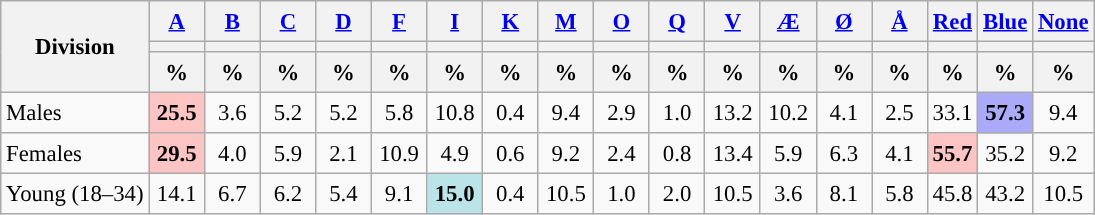<table class="wikitable sortable" style="text-align:center; font-size:95%; line-height:20px">
<tr>
<th rowspan="3">Division</th>
<th width="30px" class="unsortable"><a href='#'>A</a></th>
<th width="30px" class="unsortable"><a href='#'>B</a></th>
<th width="30px" class="unsortable"><a href='#'>C</a></th>
<th width="30px" class="unsortable"><a href='#'>D</a></th>
<th width="30px" class="unsortable"><a href='#'>F</a></th>
<th width="30px" class="unsortable"><a href='#'>I</a></th>
<th width="30px" class="unsortable"><a href='#'>K</a></th>
<th width="30px" class="unsortable"><a href='#'>M</a></th>
<th width="30px" class="unsortable"><a href='#'>O</a></th>
<th width="30px" class="unsortable"><a href='#'>Q</a></th>
<th width="30px" class="unsortable"><a href='#'>V</a></th>
<th width="30px" class="unsortable"><a href='#'>Æ</a></th>
<th width="30px" class="unsortable"><a href='#'>Ø</a></th>
<th width="30px" class="unsortable"><a href='#'>Å</a></th>
<th><a href='#'>Red</a></th>
<th><a href='#'>Blue</a></th>
<th><a href='#'>None</a></th>
</tr>
<tr>
<th style="background:"></th>
<th style="background:"></th>
<th style="background:"></th>
<th style="background:"></th>
<th style="background:"></th>
<th style="background:"></th>
<th style="background:"></th>
<th style="background:"></th>
<th style="background:"></th>
<th style="background:"></th>
<th style="background:"></th>
<th style="background:"></th>
<th style="background:"></th>
<th style="background:"></th>
<th style="background:"></th>
<th style="background:"></th>
<th style="background:"></th>
</tr>
<tr>
<th>%</th>
<th>%</th>
<th>%</th>
<th>%</th>
<th>%</th>
<th>%</th>
<th>%</th>
<th>%</th>
<th>%</th>
<th>%</th>
<th>%</th>
<th>%</th>
<th>%</th>
<th>%</th>
<th>%</th>
<th>%</th>
<th>%</th>
</tr>
<tr>
<td align=left>Males</td>
<td bgcolor=#fdc4c4><strong>25.5</strong></td>
<td>3.6</td>
<td>5.2</td>
<td>5.2</td>
<td>5.8</td>
<td>10.8</td>
<td>0.4</td>
<td>9.4</td>
<td>2.9</td>
<td>1.0</td>
<td>13.2</td>
<td>10.2</td>
<td>4.1</td>
<td>2.5</td>
<td>33.1</td>
<td bgcolor=#aaaaf8><strong>57.3</strong></td>
<td>9.4</td>
</tr>
<tr>
<td align=left>Females</td>
<td bgcolor=#fdc4c4><strong>29.5</strong></td>
<td>4.0</td>
<td>5.9</td>
<td>2.1</td>
<td>10.9</td>
<td>4.9</td>
<td>0.6</td>
<td>9.2</td>
<td>2.4</td>
<td>0.8</td>
<td>13.4</td>
<td>5.9</td>
<td>6.3</td>
<td>4.1</td>
<td bgcolor=#fdc4c4><strong>55.7</strong></td>
<td>35.2</td>
<td>9.2</td>
</tr>
<tr>
<td align=left>Young (18–34)</td>
<td>14.1</td>
<td>6.7</td>
<td>6.2</td>
<td>5.4</td>
<td>9.1</td>
<td bgcolor=#bbe4e8><strong>15.0</strong></td>
<td>0.4</td>
<td>10.5</td>
<td>1.0</td>
<td>2.0</td>
<td>10.5</td>
<td>3.6</td>
<td>8.1</td>
<td>5.8</td>
<td>45.8</td>
<td>43.2</td>
<td>10.5</td>
</tr>
</table>
